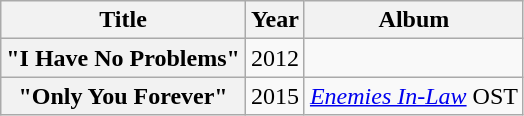<table class="wikitable plainrowheaders" style="text-align:center">
<tr>
<th scope="col">Title</th>
<th scope="col">Year</th>
<th scope="col">Album</th>
</tr>
<tr>
<th scope="row">"I Have No Problems"<br></th>
<td>2012</td>
<td></td>
</tr>
<tr>
<th scope="row">"Only You Forever"<br></th>
<td>2015</td>
<td><em><a href='#'>Enemies In-Law</a></em> OST</td>
</tr>
</table>
